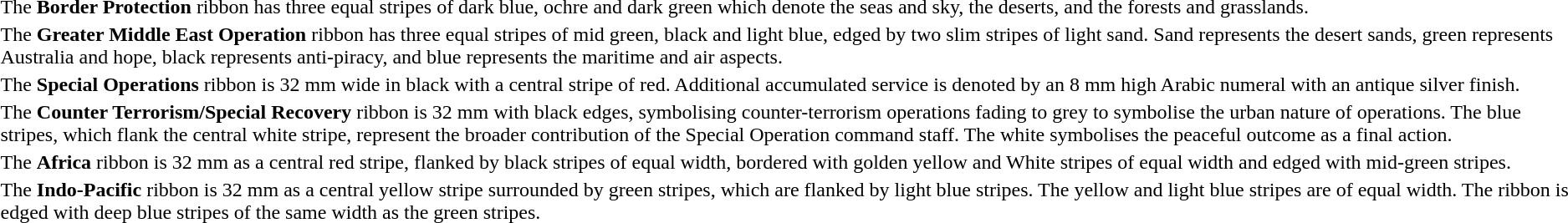<table>
<tr valign=top>
<td></td>
<td>The <strong>Border Protection</strong> ribbon has three equal stripes of dark blue, ochre and dark green which denote the seas and sky, the deserts, and the forests and grasslands.</td>
</tr>
<tr valign=top>
<td></td>
<td>The <strong>Greater Middle East Operation</strong> ribbon has three equal stripes of mid green, black and light blue, edged by two slim stripes of light sand. Sand represents the desert sands, green represents Australia and hope, black represents anti-piracy, and blue represents the maritime and air aspects.</td>
</tr>
<tr valign=top>
<td></td>
<td>The <strong>Special Operations</strong> ribbon is 32 mm wide in black with a central stripe of red. Additional accumulated service is denoted by an 8 mm high Arabic numeral with an antique silver finish.</td>
</tr>
<tr valign=top>
<td></td>
<td>The <strong>Counter Terrorism/Special Recovery</strong> ribbon is 32 mm with black edges, symbolising counter-terrorism operations fading to grey to symbolise the urban nature of operations. The blue stripes, which flank the central white stripe, represent the broader contribution of the Special Operation command staff. The white symbolises the peaceful outcome as a final action.</td>
</tr>
<tr valign=top>
<td></td>
<td>The <strong>Africa</strong> ribbon is 32 mm as a central red stripe, flanked by black stripes of equal width, bordered with golden yellow and White stripes of equal width and edged with mid-green stripes.</td>
</tr>
<tr valign=top>
<td></td>
<td>The <strong>Indo-Pacific</strong> ribbon is 32 mm as a central yellow stripe surrounded by green stripes, which are flanked by light blue stripes. The yellow and light blue stripes are of equal width. The ribbon is edged with deep blue stripes of the same width as the green stripes.</td>
</tr>
</table>
